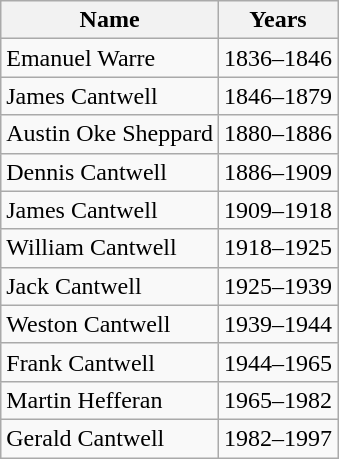<table class="wikitable">
<tr>
<th>Name</th>
<th>Years</th>
</tr>
<tr>
<td>Emanuel Warre</td>
<td>1836–1846</td>
</tr>
<tr>
<td>James Cantwell</td>
<td>1846–1879</td>
</tr>
<tr>
<td>Austin Oke Sheppard</td>
<td>1880–1886</td>
</tr>
<tr>
<td>Dennis Cantwell</td>
<td>1886–1909</td>
</tr>
<tr>
<td>James Cantwell</td>
<td>1909–1918</td>
</tr>
<tr>
<td>William Cantwell</td>
<td>1918–1925</td>
</tr>
<tr>
<td>Jack Cantwell</td>
<td>1925–1939</td>
</tr>
<tr>
<td>Weston Cantwell</td>
<td>1939–1944</td>
</tr>
<tr>
<td>Frank Cantwell</td>
<td>1944–1965</td>
</tr>
<tr>
<td>Martin Hefferan</td>
<td>1965–1982</td>
</tr>
<tr>
<td>Gerald Cantwell</td>
<td>1982–1997</td>
</tr>
</table>
